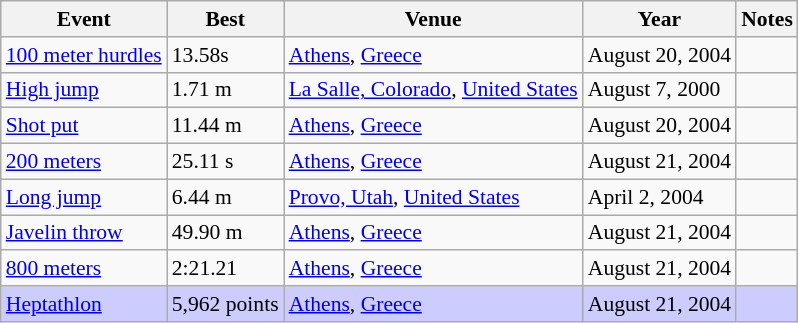<table class=wikitable style="font-size:90%">
<tr>
<th>Event</th>
<th>Best</th>
<th>Venue</th>
<th>Year</th>
<th>Notes</th>
</tr>
<tr>
<td><a href='#'>100 meter hurdles</a></td>
<td>13.58s</td>
<td><a href='#'>Athens</a>, <a href='#'>Greece</a></td>
<td>August 20, 2004</td>
<td></td>
</tr>
<tr>
<td><a href='#'>High jump</a></td>
<td>1.71 m</td>
<td><a href='#'>La Salle, Colorado</a>, <a href='#'>United States</a></td>
<td>August 7, 2000</td>
<td></td>
</tr>
<tr>
<td><a href='#'>Shot put</a></td>
<td>11.44 m</td>
<td><a href='#'>Athens</a>, <a href='#'>Greece</a></td>
<td>August 20, 2004</td>
<td></td>
</tr>
<tr>
<td><a href='#'>200 meters</a></td>
<td>25.11 s</td>
<td><a href='#'>Athens</a>, <a href='#'>Greece</a></td>
<td>August 21, 2004</td>
<td></td>
</tr>
<tr>
<td><a href='#'>Long jump</a></td>
<td>6.44 m</td>
<td><a href='#'>Provo, Utah</a>, <a href='#'>United States</a></td>
<td>April 2, 2004</td>
<td></td>
</tr>
<tr>
<td><a href='#'>Javelin throw</a></td>
<td>49.90 m</td>
<td><a href='#'>Athens</a>, <a href='#'>Greece</a></td>
<td>August 21, 2004</td>
<td></td>
</tr>
<tr>
<td><a href='#'>800 meters</a></td>
<td>2:21.21</td>
<td><a href='#'>Athens</a>, <a href='#'>Greece</a></td>
<td>August 21, 2004</td>
<td></td>
</tr>
<tr style="background-color:#ccccff">
<td><a href='#'>Heptathlon</a></td>
<td>5,962 points</td>
<td><a href='#'>Athens</a>, <a href='#'>Greece</a></td>
<td>August 21, 2004</td>
<td></td>
</tr>
</table>
